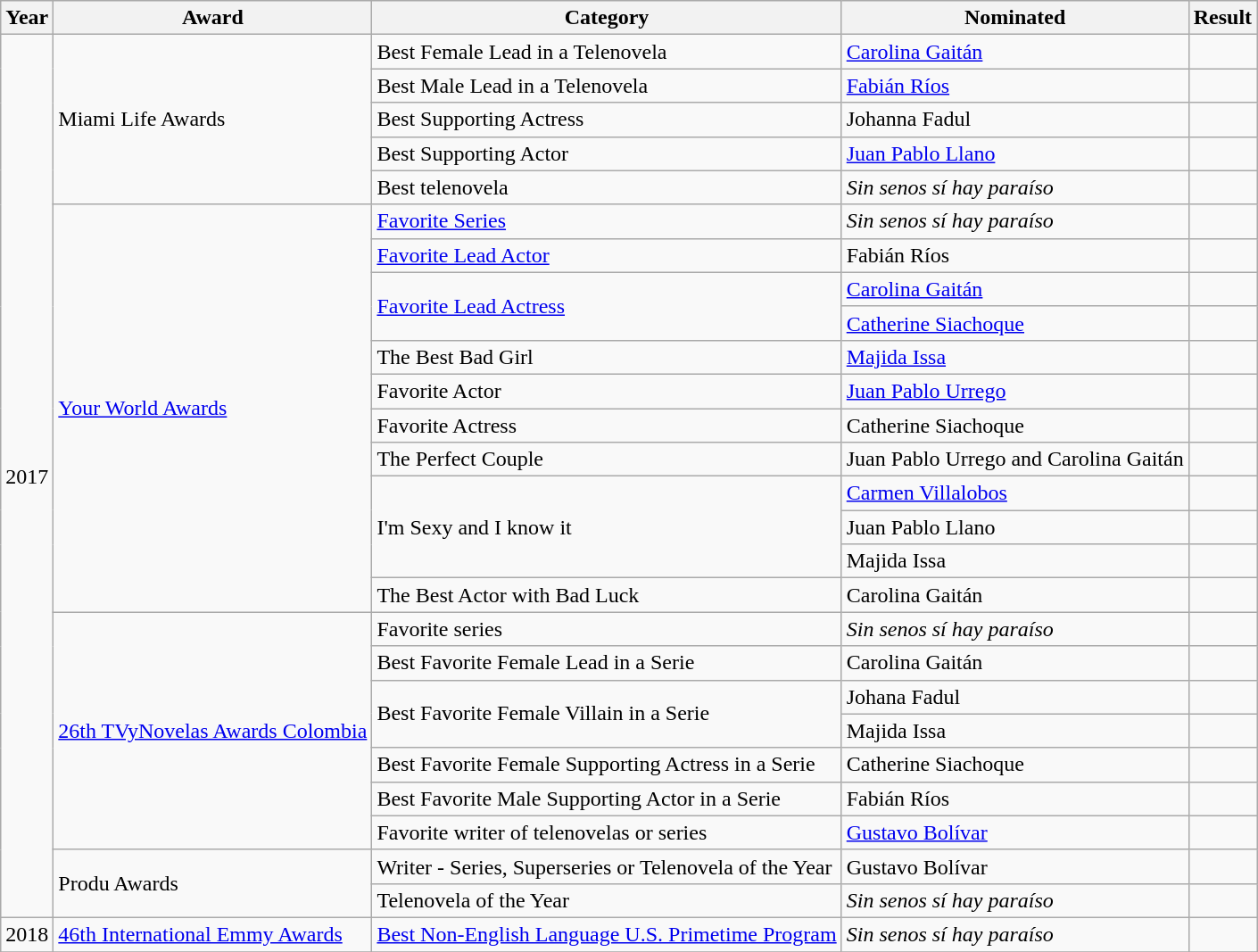<table class="wikitable plainrowheaders">
<tr>
<th scope="col">Year</th>
<th scope="col">Award</th>
<th scope="col">Category</th>
<th scope="col">Nominated</th>
<th scope="col">Result</th>
</tr>
<tr>
<td rowspan="26">2017</td>
<td rowspan="5">Miami Life Awards</td>
<td>Best Female Lead in a Telenovela</td>
<td><a href='#'>Carolina Gaitán</a></td>
<td></td>
</tr>
<tr>
<td>Best Male Lead in a Telenovela</td>
<td><a href='#'>Fabián Ríos</a></td>
<td></td>
</tr>
<tr>
<td>Best Supporting Actress</td>
<td>Johanna Fadul</td>
<td></td>
</tr>
<tr>
<td>Best Supporting Actor</td>
<td><a href='#'>Juan Pablo Llano</a></td>
<td></td>
</tr>
<tr>
<td>Best telenovela</td>
<td><em>Sin senos sí hay paraíso</em></td>
<td></td>
</tr>
<tr>
<td rowspan="12"><a href='#'>Your World Awards</a></td>
<td><a href='#'>Favorite Series</a></td>
<td><em>Sin senos sí hay paraíso</em></td>
<td></td>
</tr>
<tr>
<td><a href='#'>Favorite Lead Actor</a></td>
<td>Fabián Ríos</td>
<td></td>
</tr>
<tr>
<td rowspan="2"><a href='#'>Favorite Lead Actress</a></td>
<td><a href='#'>Carolina Gaitán</a></td>
<td></td>
</tr>
<tr>
<td><a href='#'>Catherine Siachoque</a></td>
<td></td>
</tr>
<tr>
<td>The Best Bad Girl</td>
<td><a href='#'>Majida Issa</a></td>
<td></td>
</tr>
<tr>
<td>Favorite Actor</td>
<td><a href='#'>Juan Pablo Urrego</a></td>
<td></td>
</tr>
<tr>
<td>Favorite Actress</td>
<td>Catherine Siachoque</td>
<td></td>
</tr>
<tr>
<td>The Perfect Couple</td>
<td>Juan Pablo Urrego and Carolina Gaitán</td>
<td></td>
</tr>
<tr>
<td rowspan="3">I'm Sexy and I know it</td>
<td><a href='#'>Carmen Villalobos</a></td>
<td></td>
</tr>
<tr>
<td>Juan Pablo Llano</td>
<td></td>
</tr>
<tr>
<td>Majida Issa</td>
<td></td>
</tr>
<tr>
<td>The Best Actor with Bad Luck</td>
<td>Carolina Gaitán</td>
<td></td>
</tr>
<tr>
<td rowspan="7"><a href='#'>26th TVyNovelas Awards Colombia</a></td>
<td>Favorite series</td>
<td><em>Sin senos sí hay paraíso</em></td>
<td></td>
</tr>
<tr>
<td>Best Favorite Female Lead in a Serie</td>
<td>Carolina Gaitán</td>
<td></td>
</tr>
<tr>
<td rowspan="2">Best Favorite Female Villain in a Serie</td>
<td>Johana Fadul</td>
<td></td>
</tr>
<tr>
<td>Majida Issa</td>
<td></td>
</tr>
<tr>
<td>Best Favorite Female Supporting Actress in a Serie</td>
<td>Catherine Siachoque</td>
<td></td>
</tr>
<tr>
<td>Best Favorite Male Supporting Actor in a Serie</td>
<td>Fabián Ríos</td>
<td></td>
</tr>
<tr>
<td>Favorite writer of telenovelas or series</td>
<td><a href='#'>Gustavo Bolívar</a></td>
<td></td>
</tr>
<tr>
<td rowspan="2">Produ Awards</td>
<td>Writer - Series, Superseries or Telenovela of the Year</td>
<td>Gustavo Bolívar</td>
<td></td>
</tr>
<tr>
<td>Telenovela of the Year</td>
<td><em>Sin senos sí hay paraíso</em></td>
<td></td>
</tr>
<tr>
<td rowspan="1">2018</td>
<td rowspan="1"><a href='#'>46th International Emmy Awards</a></td>
<td><a href='#'>Best Non-English Language U.S. Primetime Program</a></td>
<td><em>Sin senos sí hay paraíso</em></td>
<td></td>
</tr>
<tr>
</tr>
</table>
